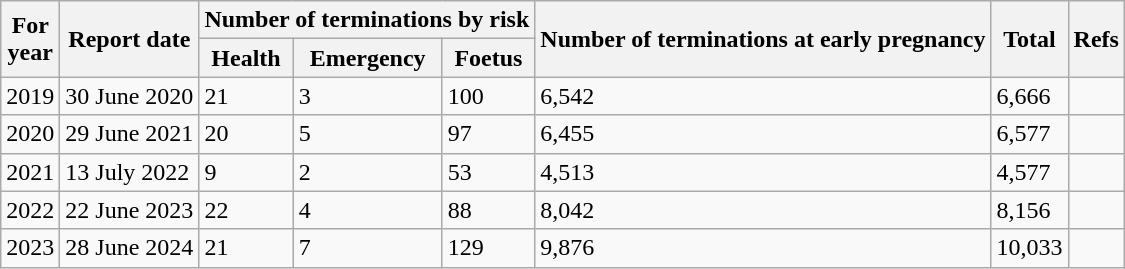<table class="wikitable sortable">
<tr>
<th rowspan=2 data-sort-type=number>For<br>year</th>
<th rowspan=2 data-sort-type="date">Report date</th>
<th colspan=3>Number of terminations by risk</th>
<th rowspan=2 class="unsortable">Number of terminations at early pregnancy</th>
<th rowspan=2 class="unsortable">Total</th>
<th rowspan=2 class="unsortable">Refs</th>
</tr>
<tr>
<th data-sort-type=number>Health</th>
<th data-sort-type=number>Emergency</th>
<th data-sort-type=number>Foetus</th>
</tr>
<tr>
<td>2019</td>
<td>30 June 2020</td>
<td>21</td>
<td>3</td>
<td>100</td>
<td>6,542</td>
<td>6,666</td>
<td></td>
</tr>
<tr>
<td>2020</td>
<td>29 June 2021</td>
<td>20</td>
<td>5</td>
<td>97</td>
<td>6,455</td>
<td>6,577</td>
<td></td>
</tr>
<tr>
<td>2021</td>
<td>13 July 2022</td>
<td>9</td>
<td>2</td>
<td>53</td>
<td>4,513</td>
<td>4,577</td>
<td></td>
</tr>
<tr>
<td>2022</td>
<td>22 June 2023</td>
<td>22</td>
<td>4</td>
<td>88</td>
<td>8,042</td>
<td>8,156</td>
<td></td>
</tr>
<tr>
<td>2023</td>
<td>28 June 2024</td>
<td>21</td>
<td>7</td>
<td>129</td>
<td>9,876</td>
<td>10,033</td>
<td></td>
</tr>
</table>
